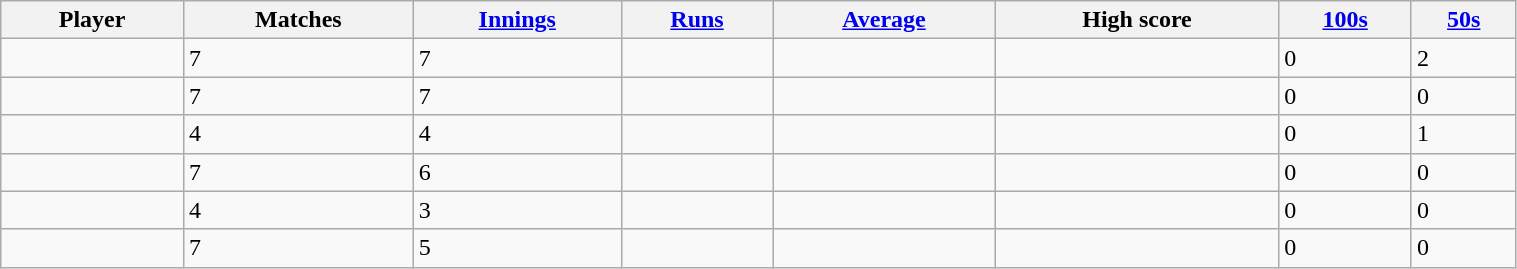<table class="wikitable sortable" style="width:80%;">
<tr>
<th>Player</th>
<th>Matches</th>
<th><a href='#'>Innings</a></th>
<th><a href='#'>Runs</a></th>
<th><a href='#'>Average</a></th>
<th>High score</th>
<th><a href='#'>100s</a></th>
<th><a href='#'>50s</a></th>
</tr>
<tr>
<td></td>
<td>7</td>
<td>7</td>
<td></td>
<td></td>
<td></td>
<td>0</td>
<td>2</td>
</tr>
<tr>
<td></td>
<td>7</td>
<td>7</td>
<td></td>
<td></td>
<td></td>
<td>0</td>
<td>0</td>
</tr>
<tr>
<td></td>
<td>4</td>
<td>4</td>
<td></td>
<td></td>
<td></td>
<td>0</td>
<td>1</td>
</tr>
<tr>
<td></td>
<td>7</td>
<td>6</td>
<td></td>
<td></td>
<td></td>
<td>0</td>
<td>0</td>
</tr>
<tr>
<td></td>
<td>4</td>
<td>3</td>
<td></td>
<td></td>
<td></td>
<td>0</td>
<td>0</td>
</tr>
<tr>
<td></td>
<td>7</td>
<td>5</td>
<td></td>
<td></td>
<td></td>
<td>0</td>
<td>0</td>
</tr>
</table>
